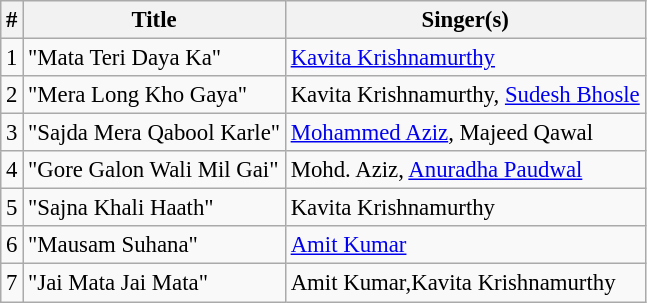<table class="wikitable" style="font-size:95%;">
<tr>
<th>#</th>
<th>Title</th>
<th>Singer(s)</th>
</tr>
<tr>
<td>1</td>
<td>"Mata Teri Daya Ka"</td>
<td><a href='#'>Kavita Krishnamurthy</a></td>
</tr>
<tr>
<td>2</td>
<td>"Mera Long Kho Gaya"</td>
<td>Kavita Krishnamurthy, <a href='#'>Sudesh Bhosle</a></td>
</tr>
<tr>
<td>3</td>
<td>"Sajda Mera Qabool Karle"</td>
<td><a href='#'>Mohammed Aziz</a>, Majeed Qawal</td>
</tr>
<tr>
<td>4</td>
<td>"Gore Galon Wali Mil Gai"</td>
<td>Mohd. Aziz, <a href='#'>Anuradha Paudwal</a></td>
</tr>
<tr>
<td>5</td>
<td>"Sajna Khali Haath"</td>
<td>Kavita Krishnamurthy</td>
</tr>
<tr>
<td>6</td>
<td>"Mausam Suhana"</td>
<td><a href='#'>Amit Kumar</a></td>
</tr>
<tr>
<td>7</td>
<td>"Jai Mata Jai Mata"</td>
<td>Amit Kumar,Kavita Krishnamurthy</td>
</tr>
</table>
